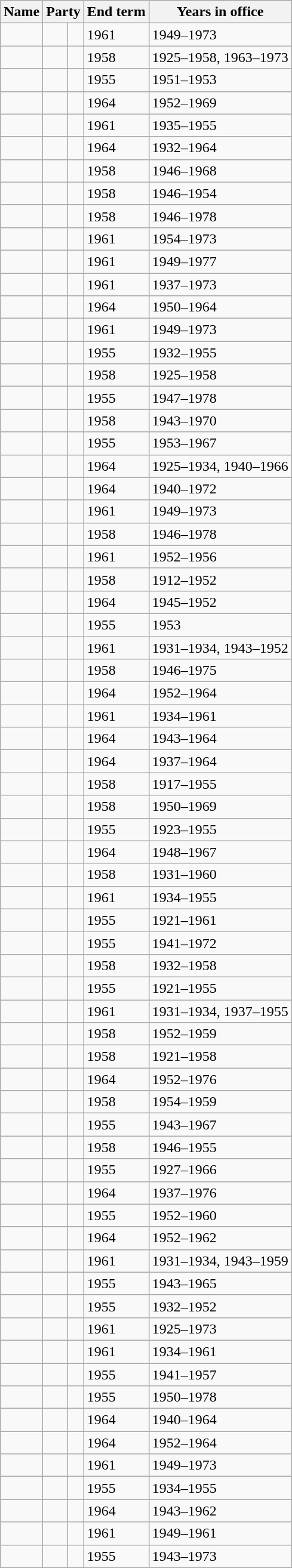<table class="wikitable sortable">
<tr>
<th>Name</th>
<th colspan=2>Party</th>
<th>End term</th>
<th>Years in office</th>
</tr>
<tr>
<td></td>
<td> </td>
<td></td>
<td>1961</td>
<td>1949–1973</td>
</tr>
<tr>
<td></td>
<td> </td>
<td></td>
<td>1958</td>
<td>1925–1958, 1963–1973</td>
</tr>
<tr>
<td></td>
<td> </td>
<td></td>
<td>1955</td>
<td>1951–1953</td>
</tr>
<tr>
<td></td>
<td> </td>
<td></td>
<td>1964</td>
<td>1952–1969</td>
</tr>
<tr>
<td></td>
<td> </td>
<td></td>
<td>1961</td>
<td>1935–1955</td>
</tr>
<tr>
<td></td>
<td> </td>
<td></td>
<td>1964</td>
<td>1932–1964</td>
</tr>
<tr>
<td></td>
<td> </td>
<td></td>
<td>1958</td>
<td>1946–1968</td>
</tr>
<tr>
<td></td>
<td> </td>
<td></td>
<td>1958</td>
<td>1946–1954</td>
</tr>
<tr>
<td></td>
<td> </td>
<td></td>
<td>1958</td>
<td>1946–1978</td>
</tr>
<tr>
<td></td>
<td> </td>
<td></td>
<td>1961</td>
<td>1954–1973</td>
</tr>
<tr>
<td></td>
<td> </td>
<td></td>
<td>1961</td>
<td>1949–1977</td>
</tr>
<tr>
<td></td>
<td> </td>
<td></td>
<td>1961</td>
<td>1937–1973</td>
</tr>
<tr>
<td></td>
<td> </td>
<td></td>
<td>1964</td>
<td>1950–1964</td>
</tr>
<tr>
<td></td>
<td> </td>
<td></td>
<td>1961</td>
<td>1949–1973</td>
</tr>
<tr>
<td></td>
<td> </td>
<td></td>
<td>1955</td>
<td>1932–1955</td>
</tr>
<tr>
<td></td>
<td> </td>
<td></td>
<td>1958</td>
<td>1925–1958</td>
</tr>
<tr>
<td></td>
<td> </td>
<td></td>
<td>1955</td>
<td>1947–1978</td>
</tr>
<tr>
<td></td>
<td> </td>
<td></td>
<td>1958</td>
<td>1943–1970</td>
</tr>
<tr>
<td></td>
<td> </td>
<td></td>
<td>1955</td>
<td>1953–1967</td>
</tr>
<tr>
<td></td>
<td> </td>
<td></td>
<td>1964</td>
<td>1925–1934, 1940–1966</td>
</tr>
<tr>
<td></td>
<td> </td>
<td></td>
<td>1964</td>
<td>1940–1972</td>
</tr>
<tr>
<td></td>
<td> </td>
<td></td>
<td>1961</td>
<td>1949–1973</td>
</tr>
<tr>
<td></td>
<td> </td>
<td></td>
<td>1958</td>
<td>1946–1978</td>
</tr>
<tr>
<td></td>
<td> </td>
<td></td>
<td>1961</td>
<td>1952–1956</td>
</tr>
<tr>
<td></td>
<td> </td>
<td></td>
<td>1958</td>
<td>1912–1952</td>
</tr>
<tr>
<td></td>
<td> </td>
<td></td>
<td>1964</td>
<td>1945–1952</td>
</tr>
<tr>
<td></td>
<td> </td>
<td></td>
<td>1955</td>
<td>1953</td>
</tr>
<tr>
<td></td>
<td> </td>
<td></td>
<td>1961</td>
<td>1931–1934, 1943–1952</td>
</tr>
<tr>
<td></td>
<td> </td>
<td></td>
<td>1958</td>
<td>1946–1975</td>
</tr>
<tr>
<td></td>
<td> </td>
<td></td>
<td>1964</td>
<td>1952–1964</td>
</tr>
<tr>
<td></td>
<td> </td>
<td></td>
<td>1961</td>
<td>1934–1961</td>
</tr>
<tr>
<td></td>
<td> </td>
<td></td>
<td>1964</td>
<td>1943–1964</td>
</tr>
<tr>
<td></td>
<td> </td>
<td></td>
<td>1964</td>
<td>1937–1964</td>
</tr>
<tr>
<td></td>
<td> </td>
<td></td>
<td>1958</td>
<td>1917–1955</td>
</tr>
<tr>
<td></td>
<td> </td>
<td></td>
<td>1958</td>
<td>1950–1969</td>
</tr>
<tr>
<td></td>
<td> </td>
<td></td>
<td>1955</td>
<td>1923–1955</td>
</tr>
<tr>
<td></td>
<td> </td>
<td></td>
<td>1964</td>
<td>1948–1967</td>
</tr>
<tr>
<td></td>
<td> </td>
<td></td>
<td>1958</td>
<td>1931–1960</td>
</tr>
<tr>
<td></td>
<td> </td>
<td></td>
<td>1961</td>
<td>1934–1955</td>
</tr>
<tr>
<td></td>
<td> </td>
<td></td>
<td>1955</td>
<td>1921–1961</td>
</tr>
<tr>
<td></td>
<td> </td>
<td></td>
<td>1955</td>
<td>1941–1972</td>
</tr>
<tr>
<td></td>
<td> </td>
<td></td>
<td>1958</td>
<td>1932–1958</td>
</tr>
<tr>
<td></td>
<td> </td>
<td></td>
<td>1955</td>
<td>1921–1955</td>
</tr>
<tr>
<td></td>
<td> </td>
<td></td>
<td>1961</td>
<td>1931–1934, 1937–1955</td>
</tr>
<tr>
<td></td>
<td> </td>
<td></td>
<td>1958</td>
<td>1952–1959</td>
</tr>
<tr>
<td></td>
<td> </td>
<td></td>
<td>1958</td>
<td>1921–1958</td>
</tr>
<tr>
<td></td>
<td> </td>
<td></td>
<td>1964</td>
<td>1952–1976</td>
</tr>
<tr>
<td></td>
<td> </td>
<td></td>
<td>1958</td>
<td>1954–1959</td>
</tr>
<tr>
<td></td>
<td> </td>
<td></td>
<td>1955</td>
<td>1943–1967</td>
</tr>
<tr>
<td></td>
<td> </td>
<td></td>
<td>1958</td>
<td>1946–1955</td>
</tr>
<tr>
<td></td>
<td> </td>
<td></td>
<td>1955</td>
<td>1927–1966</td>
</tr>
<tr>
<td></td>
<td> </td>
<td></td>
<td>1964</td>
<td>1937–1976</td>
</tr>
<tr>
<td></td>
<td> </td>
<td></td>
<td>1955</td>
<td>1952–1960</td>
</tr>
<tr>
<td></td>
<td> </td>
<td></td>
<td>1964</td>
<td>1952–1962</td>
</tr>
<tr>
<td></td>
<td> </td>
<td></td>
<td>1961</td>
<td>1931–1934, 1943–1959</td>
</tr>
<tr>
<td></td>
<td> </td>
<td></td>
<td>1955</td>
<td>1943–1965</td>
</tr>
<tr>
<td></td>
<td> </td>
<td></td>
<td>1955</td>
<td>1932–1952</td>
</tr>
<tr>
<td></td>
<td> </td>
<td></td>
<td>1961</td>
<td>1925–1973</td>
</tr>
<tr>
<td></td>
<td> </td>
<td></td>
<td>1961</td>
<td>1934–1961</td>
</tr>
<tr>
<td></td>
<td> </td>
<td></td>
<td>1955</td>
<td>1941–1957</td>
</tr>
<tr>
<td></td>
<td> </td>
<td></td>
<td>1955</td>
<td>1950–1978</td>
</tr>
<tr>
<td></td>
<td> </td>
<td></td>
<td>1964</td>
<td>1940–1964</td>
</tr>
<tr>
<td></td>
<td> </td>
<td></td>
<td>1964</td>
<td>1952–1964</td>
</tr>
<tr>
<td></td>
<td> </td>
<td></td>
<td>1961</td>
<td>1949–1973</td>
</tr>
<tr>
<td></td>
<td> </td>
<td></td>
<td>1955</td>
<td>1934–1955</td>
</tr>
<tr>
<td></td>
<td> </td>
<td></td>
<td>1964</td>
<td>1943–1962</td>
</tr>
<tr>
<td></td>
<td> </td>
<td></td>
<td>1961</td>
<td>1949–1961</td>
</tr>
<tr>
<td></td>
<td> </td>
<td></td>
<td>1955</td>
<td>1943–1973</td>
</tr>
</table>
